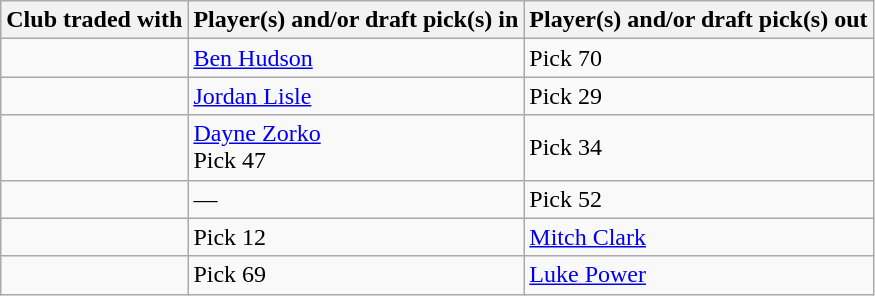<table class="wikitable plainrowheaders">
<tr>
<th scope="col"><strong>Club traded with</strong></th>
<th scope="col"><strong>Player(s) and/or draft pick(s) in</strong></th>
<th scope="col"><strong>Player(s) and/or draft pick(s) out</strong></th>
</tr>
<tr>
<td></td>
<td><a href='#'>Ben Hudson</a></td>
<td>Pick 70</td>
</tr>
<tr>
<td></td>
<td><a href='#'>Jordan Lisle</a></td>
<td>Pick 29</td>
</tr>
<tr>
<td></td>
<td><a href='#'>Dayne Zorko</a><br>Pick 47</td>
<td>Pick 34</td>
</tr>
<tr>
<td></td>
<td>—</td>
<td>Pick 52</td>
</tr>
<tr>
<td></td>
<td>Pick 12</td>
<td><a href='#'>Mitch Clark</a></td>
</tr>
<tr>
<td></td>
<td>Pick 69</td>
<td><a href='#'>Luke Power</a></td>
</tr>
</table>
